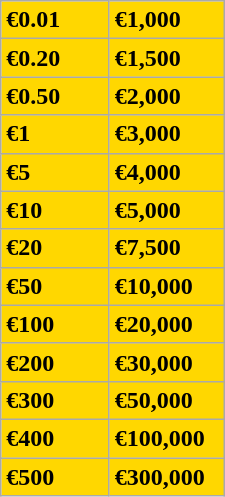<table class="wikitable" width="150px">
<tr>
<td width=65px bgcolor="gold"><strong>€0.01</strong></td>
<td bgcolor="gold"><strong>€1,000</strong></td>
</tr>
<tr>
<td bgcolor="gold"><strong>€0.20</strong></td>
<td bgcolor="gold"><strong>€1,500</strong></td>
</tr>
<tr>
<td bgcolor="gold"><strong>€0.50</strong></td>
<td bgcolor="gold"><strong>€2,000</strong></td>
</tr>
<tr>
<td bgcolor="gold"><strong>€1</strong></td>
<td bgcolor="gold"><strong>€3,000</strong></td>
</tr>
<tr>
<td bgcolor="gold"><strong>€5</strong></td>
<td bgcolor="gold"><strong>€4,000</strong></td>
</tr>
<tr>
<td bgcolor="gold"><strong>€10</strong></td>
<td bgcolor="gold"><strong>€5,000</strong></td>
</tr>
<tr>
<td bgcolor="gold"><strong>€20</strong></td>
<td bgcolor="gold"><strong>€7,500</strong></td>
</tr>
<tr>
<td bgcolor="gold"><strong>€50</strong></td>
<td bgcolor="gold"><strong>€10,000</strong></td>
</tr>
<tr>
<td bgcolor="gold"><strong>€100</strong></td>
<td bgcolor="gold"><strong>€20,000</strong></td>
</tr>
<tr>
<td bgcolor="gold"><strong>€200</strong></td>
<td bgcolor="gold"><strong>€30,000</strong></td>
</tr>
<tr>
<td bgcolor="gold"><strong>€300</strong></td>
<td bgcolor="gold"><strong>€50,000</strong></td>
</tr>
<tr>
<td bgcolor="gold"><strong>€400</strong></td>
<td bgcolor="gold"><strong>€100,000</strong></td>
</tr>
<tr>
<td bgcolor="gold"><strong>€500</strong></td>
<td bgcolor="gold"><strong>€300,000</strong></td>
</tr>
</table>
